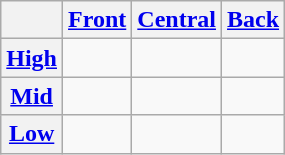<table class=wikitable style=text-align:center>
<tr>
<th></th>
<th><a href='#'>Front</a></th>
<th><a href='#'>Central</a></th>
<th><a href='#'>Back</a></th>
</tr>
<tr>
<th><a href='#'>High</a></th>
<td></td>
<td></td>
<td></td>
</tr>
<tr>
<th><a href='#'>Mid</a></th>
<td></td>
<td></td>
<td></td>
</tr>
<tr>
<th><a href='#'>Low</a></th>
<td></td>
<td></td>
<td></td>
</tr>
</table>
